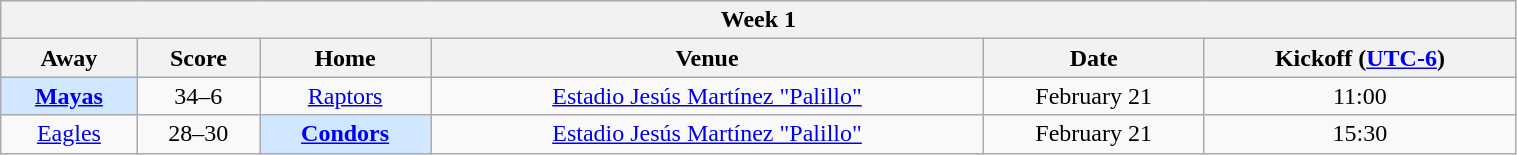<table class="wikitable mw-collapsible mw-collapsed" style="width:80%;">
<tr>
<th colspan="8">Week 1</th>
</tr>
<tr>
<th>Away</th>
<th>Score</th>
<th>Home</th>
<th>Venue</th>
<th>Date</th>
<th>Kickoff (<a href='#'>UTC-6</a>)</th>
</tr>
<tr align="center">
<td bgcolor="#D0E7FF"><strong><a href='#'>Mayas</a></strong></td>
<td>34–6</td>
<td><a href='#'>Raptors</a></td>
<td><a href='#'>Estadio Jesús Martínez "Palillo"</a></td>
<td>February 21</td>
<td>11:00</td>
</tr>
<tr align="center">
<td><a href='#'>Eagles</a></td>
<td>28–30</td>
<td bgcolor="#D0E7FF"><strong><a href='#'>Condors</a></strong></td>
<td><a href='#'>Estadio Jesús Martínez "Palillo"</a></td>
<td>February 21</td>
<td>15:30</td>
</tr>
</table>
